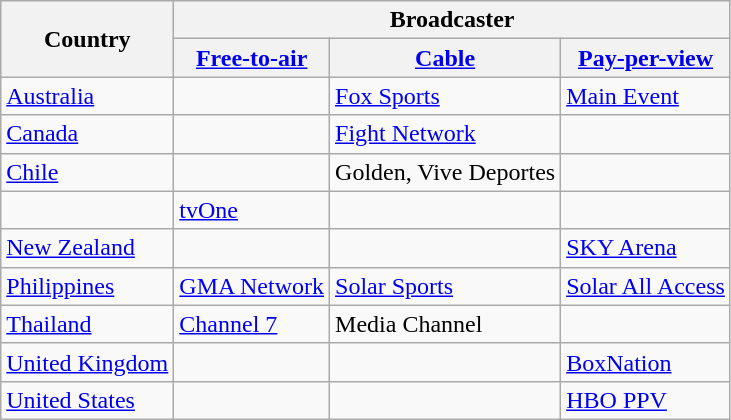<table class="wikitable">
<tr>
<th rowspan=2 align=center>Country</th>
<th colspan=3 align=center>Broadcaster</th>
</tr>
<tr>
<th align=center><a href='#'>Free-to-air</a></th>
<th align=center><a href='#'>Cable</a></th>
<th align=center><a href='#'>Pay-per-view</a></th>
</tr>
<tr>
<td> <a href='#'>Australia</a></td>
<td></td>
<td><a href='#'>Fox Sports</a></td>
<td><a href='#'>Main Event</a></td>
</tr>
<tr>
<td> <a href='#'>Canada</a></td>
<td></td>
<td><a href='#'>Fight Network</a></td>
<td></td>
</tr>
<tr>
<td> <a href='#'>Chile</a></td>
<td></td>
<td>Golden, Vive Deportes</td>
<td></td>
</tr>
<tr>
<td></td>
<td><a href='#'>tvOne</a></td>
<td></td>
<td></td>
</tr>
<tr>
<td> <a href='#'>New Zealand</a></td>
<td></td>
<td></td>
<td><a href='#'>SKY Arena</a></td>
</tr>
<tr>
<td> <a href='#'>Philippines</a></td>
<td><a href='#'>GMA Network</a></td>
<td><a href='#'>Solar Sports</a></td>
<td><a href='#'>Solar All Access</a></td>
</tr>
<tr>
<td> <a href='#'>Thailand</a></td>
<td><a href='#'>Channel 7</a></td>
<td>Media Channel</td>
<td></td>
</tr>
<tr>
<td> <a href='#'>United Kingdom</a></td>
<td></td>
<td></td>
<td><a href='#'>BoxNation</a></td>
</tr>
<tr>
<td> <a href='#'>United States</a></td>
<td></td>
<td></td>
<td><a href='#'>HBO PPV</a></td>
</tr>
</table>
